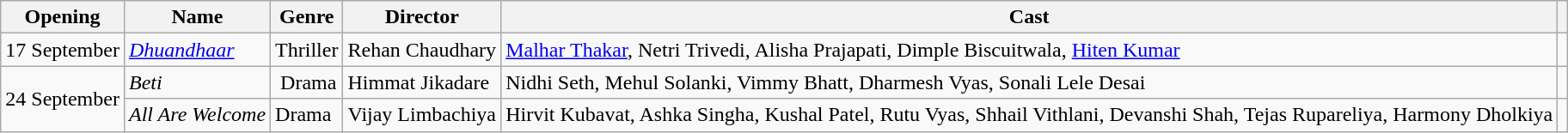<table class="wikitable sortable">
<tr>
<th>Opening</th>
<th>Name</th>
<th>Genre</th>
<th>Director</th>
<th>Cast</th>
<th></th>
</tr>
<tr>
<td>17 September</td>
<td><em><a href='#'>Dhuandhaar</a></em></td>
<td>Thriller</td>
<td>Rehan Chaudhary</td>
<td><a href='#'>Malhar Thakar</a>, Netri Trivedi, Alisha Prajapati, Dimple Biscuitwala, <a href='#'>Hiten Kumar</a></td>
<td></td>
</tr>
<tr>
<td rowspan=2>24 September</td>
<td><em>Beti</em></td>
<td> Drama</td>
<td>Himmat Jikadare</td>
<td>Nidhi Seth, Mehul Solanki, Vimmy Bhatt, Dharmesh Vyas, Sonali Lele Desai</td>
<td></td>
</tr>
<tr>
<td><em>All Are Welcome</em></td>
<td>Drama</td>
<td>Vijay Limbachiya</td>
<td>Hirvit Kubavat, Ashka Singha, Kushal Patel, Rutu Vyas, Shhail Vithlani, Devanshi Shah, Tejas Rupareliya, Harmony Dholkiya</td>
<td></td>
</tr>
</table>
